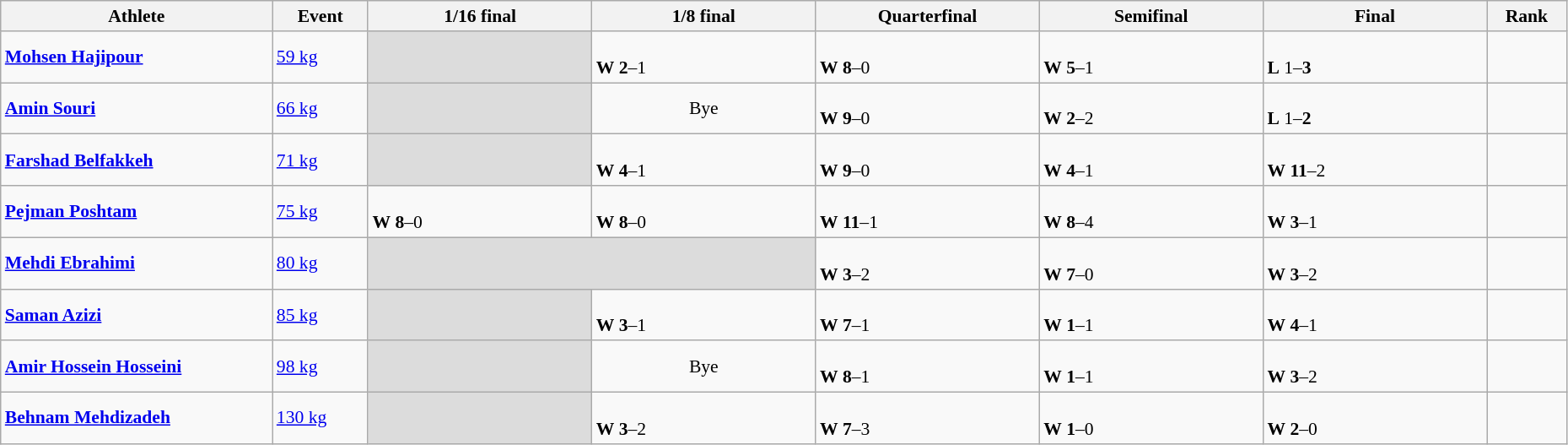<table class="wikitable" width="98%" style="text-align:left; font-size:90%">
<tr>
<th width="17%">Athlete</th>
<th width="6%">Event</th>
<th width="14%">1/16 final</th>
<th width="14%">1/8 final</th>
<th width="14%">Quarterfinal</th>
<th width="14%">Semifinal</th>
<th width="14%">Final</th>
<th width="5%">Rank</th>
</tr>
<tr>
<td><strong><a href='#'>Mohsen Hajipour</a></strong></td>
<td><a href='#'>59 kg</a></td>
<td bgcolor=#DCDCDC></td>
<td><br><strong>W</strong> <strong>2</strong>–1</td>
<td><br><strong>W</strong> <strong>8</strong>–0</td>
<td><br><strong>W</strong> <strong>5</strong>–1</td>
<td><br><strong>L</strong> 1–<strong>3</strong></td>
<td align=center></td>
</tr>
<tr>
<td><strong><a href='#'>Amin Souri</a></strong></td>
<td><a href='#'>66 kg</a></td>
<td bgcolor=#DCDCDC></td>
<td align=center>Bye</td>
<td><br><strong>W</strong> <strong>9</strong>–0</td>
<td><br><strong>W</strong> <strong>2</strong>–2</td>
<td><br><strong>L</strong> 1–<strong>2</strong></td>
<td align=center></td>
</tr>
<tr>
<td><strong><a href='#'>Farshad Belfakkeh</a></strong></td>
<td><a href='#'>71 kg</a></td>
<td bgcolor=#DCDCDC></td>
<td><br><strong>W</strong> <strong>4</strong>–1</td>
<td><br><strong>W</strong> <strong>9</strong>–0</td>
<td><br><strong>W</strong> <strong>4</strong>–1</td>
<td><br><strong>W</strong> <strong>11</strong>–2</td>
<td align=center></td>
</tr>
<tr>
<td><strong><a href='#'>Pejman Poshtam</a></strong></td>
<td><a href='#'>75 kg</a></td>
<td><br><strong>W</strong> <strong>8</strong>–0</td>
<td><br><strong>W</strong> <strong>8</strong>–0</td>
<td><br><strong>W</strong> <strong>11</strong>–1</td>
<td><br><strong>W</strong> <strong>8</strong>–4</td>
<td><br><strong>W</strong> <strong>3</strong>–1</td>
<td align=center></td>
</tr>
<tr>
<td><strong><a href='#'>Mehdi Ebrahimi</a></strong></td>
<td><a href='#'>80 kg</a></td>
<td colspan=2 bgcolor=#DCDCDC></td>
<td><br><strong>W</strong> <strong>3</strong>–2</td>
<td><br><strong>W</strong> <strong>7</strong>–0</td>
<td><br><strong>W</strong> <strong>3</strong>–2</td>
<td align=center></td>
</tr>
<tr>
<td><strong><a href='#'>Saman Azizi</a></strong></td>
<td><a href='#'>85 kg</a></td>
<td bgcolor=#DCDCDC></td>
<td><br><strong>W</strong> <strong>3</strong>–1</td>
<td><br><strong>W</strong> <strong>7</strong>–1</td>
<td><br><strong>W</strong> <strong>1</strong>–1</td>
<td><br><strong>W</strong> <strong>4</strong>–1</td>
<td align=center></td>
</tr>
<tr>
<td><strong><a href='#'>Amir Hossein Hosseini</a></strong></td>
<td><a href='#'>98 kg</a></td>
<td bgcolor=#DCDCDC></td>
<td align=center>Bye</td>
<td><br><strong>W</strong> <strong>8</strong>–1</td>
<td><br><strong>W</strong> <strong>1</strong>–1</td>
<td><br><strong>W</strong> <strong>3</strong>–2</td>
<td align=center></td>
</tr>
<tr>
<td><strong><a href='#'>Behnam Mehdizadeh</a></strong></td>
<td><a href='#'>130 kg</a></td>
<td bgcolor=#DCDCDC></td>
<td><br><strong>W</strong> <strong>3</strong>–2</td>
<td><br><strong>W</strong> <strong>7</strong>–3</td>
<td><br><strong>W</strong> <strong>1</strong>–0</td>
<td><br><strong>W</strong> <strong>2</strong>–0</td>
<td align=center></td>
</tr>
</table>
